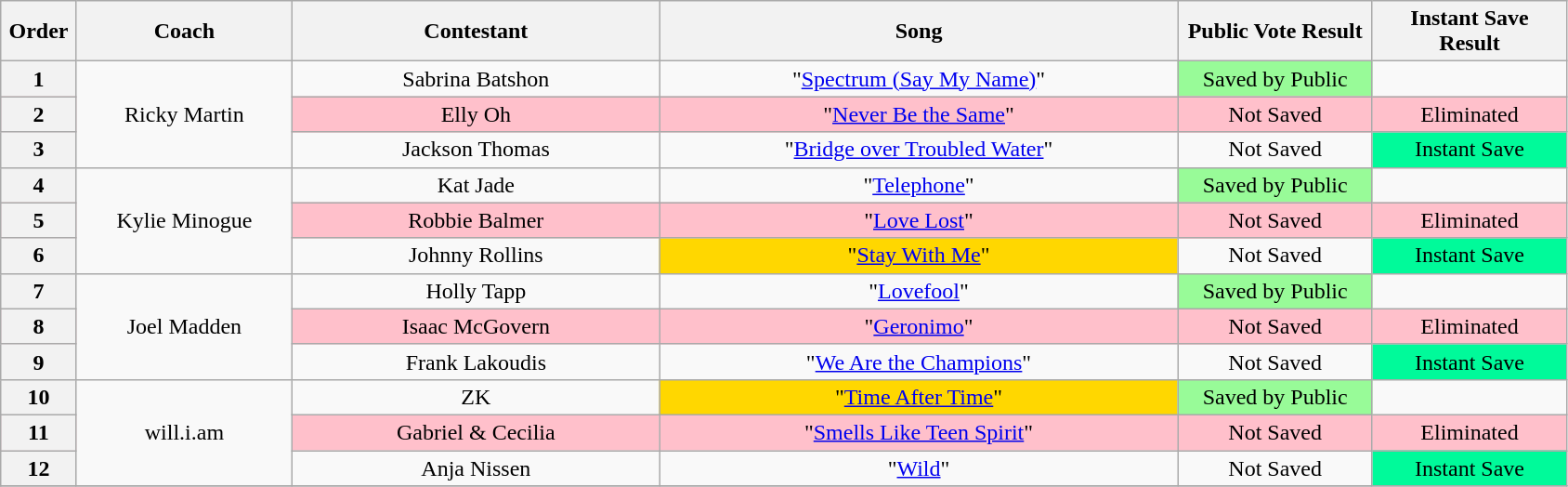<table class="wikitable" style="text-align:center; width:89%;">
<tr>
<th width="1%">Order</th>
<th width="10%">Coach</th>
<th width="17%">Contestant</th>
<th width="24%">Song</th>
<th width="9%">Public Vote Result</th>
<th width="9%">Instant Save Result</th>
</tr>
<tr>
<th scope="row">1</th>
<td rowspan="3">Ricky Martin</td>
<td>Sabrina Batshon</td>
<td>"<a href='#'>Spectrum (Say My Name)</a>"</td>
<td style="background:palegreen">Saved by Public</td>
<td></td>
</tr>
<tr style="background:pink">
<th scope="row">2</th>
<td>Elly Oh</td>
<td>"<a href='#'>Never Be the Same</a>"</td>
<td style="background:pink">Not Saved</td>
<td>Eliminated</td>
</tr>
<tr>
<th scope="row">3</th>
<td>Jackson Thomas</td>
<td>"<a href='#'>Bridge over Troubled Water</a>"</td>
<td>Not Saved</td>
<td style="background:#00FA9A;">Instant Save</td>
</tr>
<tr>
<th scope="row">4</th>
<td rowspan="3">Kylie Minogue</td>
<td>Kat Jade</td>
<td>"<a href='#'>Telephone</a>"</td>
<td style="background:palegreen">Saved by Public</td>
<td></td>
</tr>
<tr style="background:pink">
<th scope="row">5</th>
<td>Robbie Balmer</td>
<td>"<a href='#'>Love Lost</a>"</td>
<td style="background:pink;">Not Saved</td>
<td>Eliminated</td>
</tr>
<tr>
<th scope="row">6</th>
<td>Johnny Rollins</td>
<td style="background:gold;">"<a href='#'>Stay With Me</a>"</td>
<td>Not Saved</td>
<td style="background:#00FA9A;">Instant Save</td>
</tr>
<tr>
<th scope="row">7</th>
<td rowspan="3">Joel Madden</td>
<td>Holly Tapp</td>
<td>"<a href='#'>Lovefool</a>"</td>
<td style="background:palegreen">Saved by Public</td>
<td></td>
</tr>
<tr style="background:pink">
<th scope="row">8</th>
<td>Isaac McGovern</td>
<td>"<a href='#'>Geronimo</a>"</td>
<td style="background:pink;">Not Saved</td>
<td>Eliminated</td>
</tr>
<tr>
<th scope="row">9</th>
<td>Frank Lakoudis</td>
<td>"<a href='#'>We Are the Champions</a>"</td>
<td>Not Saved</td>
<td style="background:#00FA9A;">Instant Save</td>
</tr>
<tr>
<th scope="row">10</th>
<td rowspan="3">will.i.am</td>
<td>ZK</td>
<td style="background:gold;">"<a href='#'>Time After Time</a>"</td>
<td style="background:palegreen">Saved by Public</td>
<td></td>
</tr>
<tr style="background:pink">
<th scope="row">11</th>
<td>Gabriel & Cecilia</td>
<td>"<a href='#'>Smells Like Teen Spirit</a>"</td>
<td style="background:pink">Not Saved</td>
<td>Eliminated</td>
</tr>
<tr>
<th scope="row">12</th>
<td>Anja Nissen</td>
<td>"<a href='#'>Wild</a>"</td>
<td>Not Saved</td>
<td style="background:#00FA9A;">Instant Save</td>
</tr>
<tr>
</tr>
</table>
